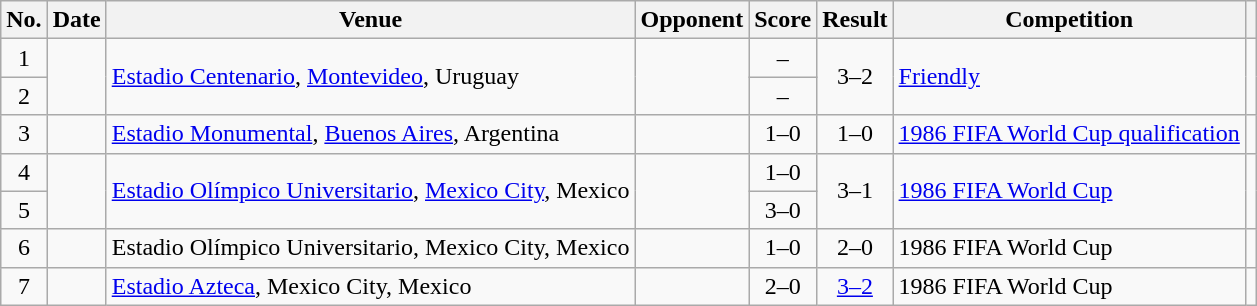<table class="wikitable sortable">
<tr>
<th scope="col">No.</th>
<th scope="col">Date</th>
<th scope="col">Venue</th>
<th scope="col">Opponent</th>
<th scope="col">Score</th>
<th scope="col">Result</th>
<th scope="col">Competition</th>
<th scope="col" class="unsortable"></th>
</tr>
<tr>
<td style="text-align:center">1</td>
<td rowspan="2"></td>
<td rowspan="2"><a href='#'>Estadio Centenario</a>, <a href='#'>Montevideo</a>, Uruguay</td>
<td rowspan="2"></td>
<td style="text-align:center">–</td>
<td rowspan="2" style="text-align:center">3–2</td>
<td rowspan="2"><a href='#'>Friendly</a></td>
<td rowspan="2"></td>
</tr>
<tr>
<td style="text-align:center">2</td>
<td style="text-align:center">–</td>
</tr>
<tr>
<td style="text-align:center">3</td>
<td></td>
<td><a href='#'>Estadio Monumental</a>, <a href='#'>Buenos Aires</a>, Argentina</td>
<td></td>
<td style="text-align:center">1–0</td>
<td style="text-align:center">1–0</td>
<td><a href='#'>1986 FIFA World Cup qualification</a></td>
<td></td>
</tr>
<tr>
<td style="text-align:center">4</td>
<td rowspan="2"></td>
<td rowspan="2"><a href='#'>Estadio Olímpico Universitario</a>, <a href='#'>Mexico City</a>, Mexico</td>
<td rowspan="2"></td>
<td style="text-align:center">1–0</td>
<td rowspan="2" style="text-align:center">3–1</td>
<td rowspan="2"><a href='#'>1986 FIFA World Cup</a></td>
<td rowspan="2"></td>
</tr>
<tr>
<td style="text-align:center">5</td>
<td style="text-align:center">3–0</td>
</tr>
<tr>
<td style="text-align:center">6</td>
<td></td>
<td>Estadio Olímpico Universitario, Mexico City, Mexico</td>
<td></td>
<td style="text-align:center">1–0</td>
<td style="text-align:center">2–0</td>
<td>1986 FIFA World Cup</td>
<td></td>
</tr>
<tr>
<td style="text-align:center">7</td>
<td></td>
<td><a href='#'>Estadio Azteca</a>, Mexico City, Mexico</td>
<td></td>
<td style="text-align:center">2–0</td>
<td style="text-align:center"><a href='#'>3–2</a></td>
<td>1986 FIFA World Cup</td>
<td></td>
</tr>
</table>
